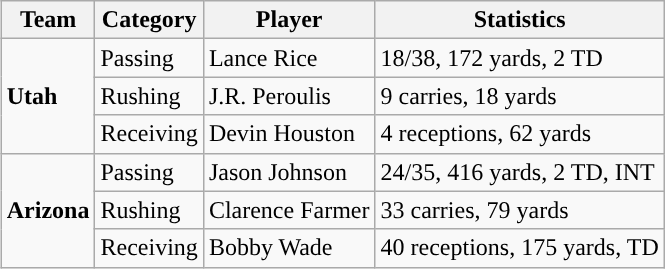<table class="wikitable" style="float: right;">
<tr>
<th>Team</th>
<th>Category</th>
<th>Player</th>
<th>Statistics</th>
</tr>
<tr>
<td rowspan=3><strong>Utah</strong></td>
<td>Passing</td>
<td>Lance Rice</td>
<td>18/38, 172 yards, 2 TD</td>
</tr>
<tr>
<td>Rushing</td>
<td>J.R. Peroulis</td>
<td>9 carries, 18 yards</td>
</tr>
<tr>
<td>Receiving</td>
<td>Devin Houston</td>
<td>4 receptions, 62 yards</td>
</tr>
<tr>
<td rowspan=3><strong>Arizona</strong></td>
<td>Passing</td>
<td>Jason Johnson</td>
<td>24/35, 416 yards, 2 TD, INT</td>
</tr>
<tr>
<td>Rushing</td>
<td>Clarence Farmer</td>
<td>33 carries, 79 yards</td>
</tr>
<tr>
<td>Receiving</td>
<td>Bobby Wade</td>
<td>40 receptions, 175 yards, TD</td>
</tr>
</table>
